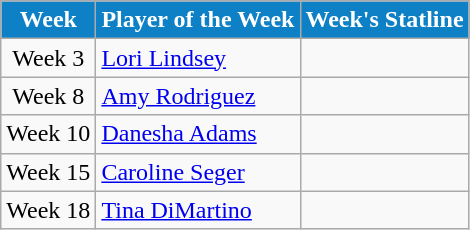<table class=wikitable>
<tr>
<th style="color:white; background:#0E80C6;">Week</th>
<th style="color:white; background:#0E80C6;">Player of the Week</th>
<th style="color:white; background:#0E80C6;">Week's Statline</th>
</tr>
<tr>
<td align=center>Week 3</td>
<td> <a href='#'>Lori Lindsey</a></td>
<td></td>
</tr>
<tr>
<td align=center>Week 8</td>
<td> <a href='#'>Amy Rodriguez</a></td>
<td></td>
</tr>
<tr>
<td align=center>Week 10</td>
<td> <a href='#'>Danesha Adams</a></td>
<td></td>
</tr>
<tr>
<td align=center>Week 15</td>
<td> <a href='#'>Caroline Seger</a></td>
<td></td>
</tr>
<tr>
<td align=center>Week 18</td>
<td> <a href='#'>Tina DiMartino</a></td>
<td></td>
</tr>
</table>
